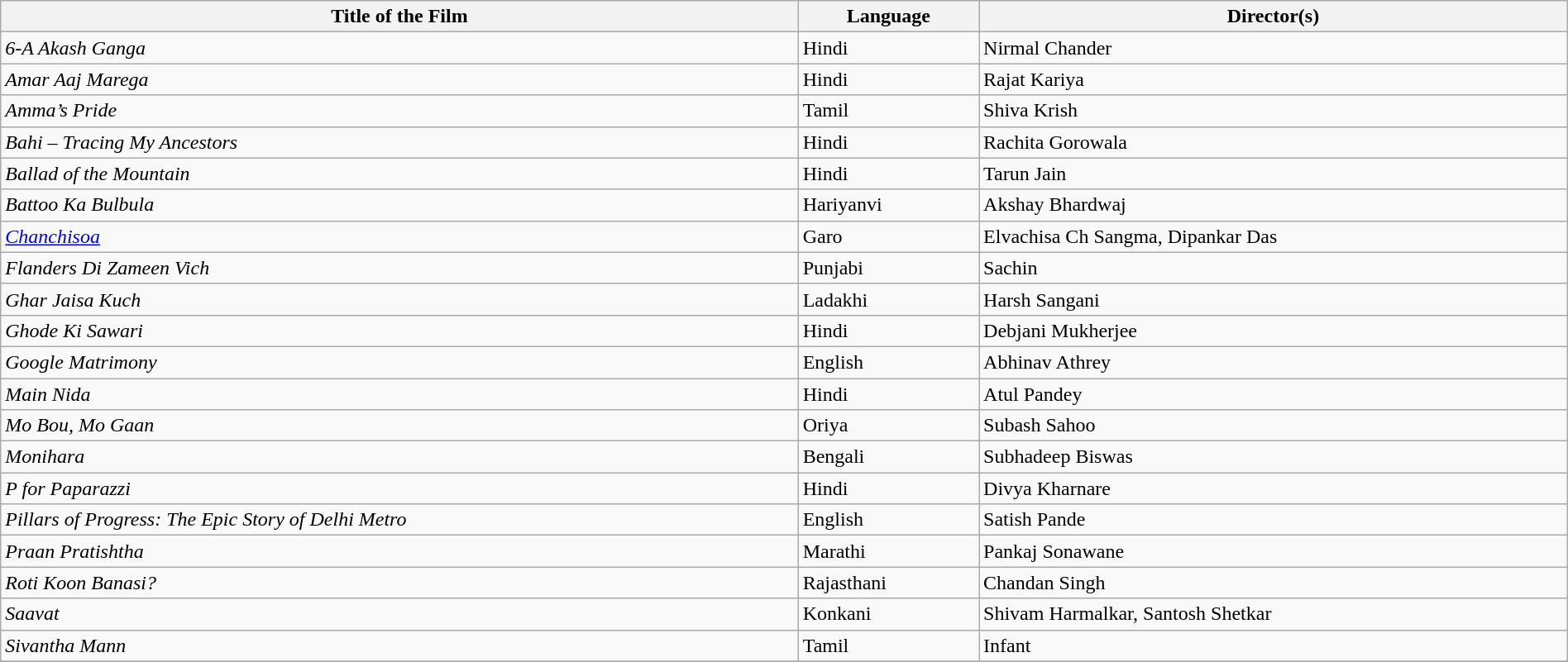<table class="sortable wikitable" style="width:100%; margin-bottom:4px" cellpadding="5">
<tr>
<th scope="col">Title of the Film</th>
<th scope="col">Language</th>
<th scope="col">Director(s)</th>
</tr>
<tr>
<td><em>6-A Akash Ganga</em></td>
<td>Hindi</td>
<td>Nirmal Chander</td>
</tr>
<tr>
<td><em>Amar Aaj Marega</em></td>
<td>Hindi</td>
<td>Rajat Kariya</td>
</tr>
<tr>
<td><em>Amma’s Pride</em></td>
<td>Tamil</td>
<td>Shiva Krish</td>
</tr>
<tr>
<td><em>Bahi – Tracing My Ancestors</em></td>
<td>Hindi</td>
<td>Rachita Gorowala</td>
</tr>
<tr>
<td><em>Ballad of the Mountain</em></td>
<td>Hindi</td>
<td>Tarun Jain</td>
</tr>
<tr>
<td><em>Battoo Ka Bulbula</em></td>
<td>Hariyanvi</td>
<td>Akshay Bhardwaj</td>
</tr>
<tr>
<td><em><a href='#'>Chanchisoa</a></em></td>
<td>Garo</td>
<td>Elvachisa Ch Sangma, Dipankar Das</td>
</tr>
<tr>
<td><em>Flanders Di Zameen Vich</em></td>
<td>Punjabi</td>
<td>Sachin</td>
</tr>
<tr>
<td><em>Ghar Jaisa Kuch</em> </td>
<td>Ladakhi</td>
<td>Harsh Sangani</td>
</tr>
<tr>
<td><em>Ghode Ki Sawari</em></td>
<td>Hindi</td>
<td>Debjani Mukherjee</td>
</tr>
<tr>
<td><em>Google Matrimony</em></td>
<td>English</td>
<td>Abhinav Athrey</td>
</tr>
<tr>
<td><em>Main Nida</em></td>
<td>Hindi</td>
<td>Atul Pandey</td>
</tr>
<tr>
<td><em>Mo Bou, Mo Gaan</em></td>
<td>Oriya</td>
<td>Subash Sahoo</td>
</tr>
<tr>
<td><em>Monihara</em></td>
<td>Bengali</td>
<td>Subhadeep Biswas</td>
</tr>
<tr>
<td><em>P for Paparazzi</em></td>
<td>Hindi</td>
<td>Divya Kharnare</td>
</tr>
<tr>
<td><em>Pillars of Progress: The Epic Story of Delhi Metro</em></td>
<td>English</td>
<td>Satish Pande</td>
</tr>
<tr>
<td><em>Praan Pratishtha</em></td>
<td>Marathi</td>
<td>Pankaj Sonawane</td>
</tr>
<tr>
<td><em>Roti Koon Banasi?</em></td>
<td>Rajasthani</td>
<td>Chandan Singh</td>
</tr>
<tr>
<td><em>Saavat</em></td>
<td>Konkani</td>
<td>Shivam Harmalkar, Santosh Shetkar</td>
</tr>
<tr>
<td><em>Sivantha Mann</em></td>
<td>Tamil</td>
<td>Infant</td>
</tr>
<tr>
</tr>
</table>
